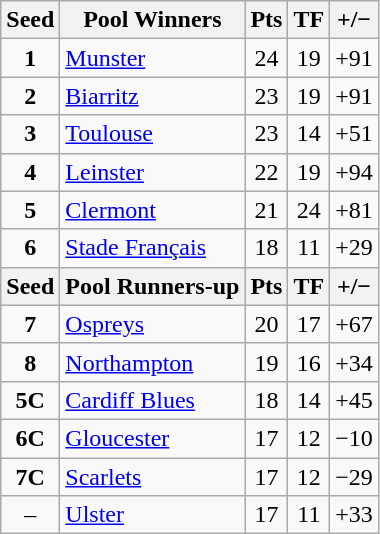<table class="wikitable" style="text-align: center;">
<tr>
<th>Seed</th>
<th>Pool Winners</th>
<th>Pts</th>
<th>TF</th>
<th>+/−</th>
</tr>
<tr>
<td><strong>1</strong></td>
<td align=left> <a href='#'>Munster</a></td>
<td>24</td>
<td>19</td>
<td>+91</td>
</tr>
<tr>
<td><strong>2</strong></td>
<td align=left> <a href='#'>Biarritz</a></td>
<td>23</td>
<td>19</td>
<td>+91</td>
</tr>
<tr>
<td><strong>3</strong></td>
<td align=left> <a href='#'>Toulouse</a></td>
<td>23</td>
<td>14</td>
<td>+51</td>
</tr>
<tr>
<td><strong>4</strong></td>
<td align=left> <a href='#'>Leinster</a></td>
<td>22</td>
<td>19</td>
<td>+94</td>
</tr>
<tr>
<td><strong>5</strong></td>
<td align=left> <a href='#'>Clermont</a></td>
<td>21</td>
<td>24</td>
<td>+81</td>
</tr>
<tr>
<td><strong>6</strong></td>
<td align=left> <a href='#'>Stade Français</a></td>
<td>18</td>
<td>11</td>
<td>+29</td>
</tr>
<tr>
<th>Seed</th>
<th>Pool Runners-up</th>
<th>Pts</th>
<th>TF</th>
<th>+/−</th>
</tr>
<tr>
<td><strong>7</strong></td>
<td align=left> <a href='#'>Ospreys</a></td>
<td>20</td>
<td>17</td>
<td>+67</td>
</tr>
<tr>
<td><strong>8</strong></td>
<td align=left> <a href='#'>Northampton</a></td>
<td>19</td>
<td>16</td>
<td>+34</td>
</tr>
<tr>
<td><strong>5C</strong></td>
<td align=left> <a href='#'>Cardiff Blues</a></td>
<td>18</td>
<td>14</td>
<td>+45</td>
</tr>
<tr>
<td><strong>6C</strong></td>
<td align=left> <a href='#'>Gloucester</a></td>
<td>17</td>
<td>12</td>
<td>−10</td>
</tr>
<tr>
<td><strong>7C</strong></td>
<td align=left> <a href='#'>Scarlets</a></td>
<td>17</td>
<td>12</td>
<td>−29</td>
</tr>
<tr>
<td>–</td>
<td align=left> <a href='#'>Ulster</a></td>
<td>17</td>
<td>11</td>
<td>+33</td>
</tr>
</table>
